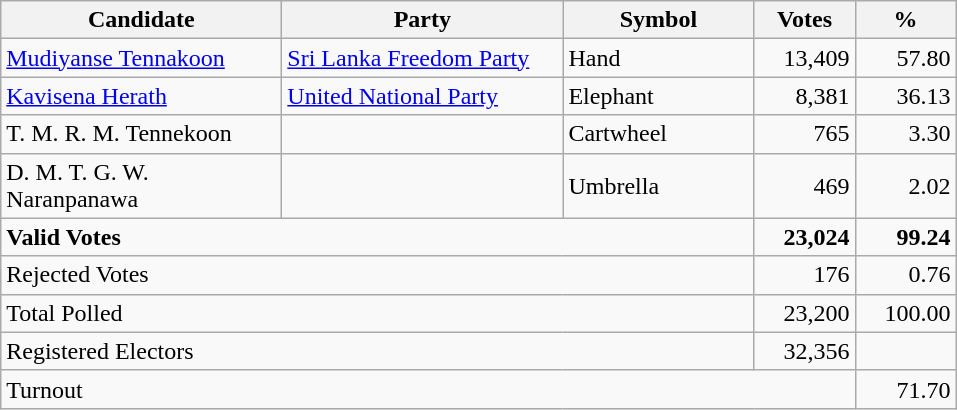<table class="wikitable" border="1" style="text-align:right;">
<tr>
<th align=left width="180">Candidate</th>
<th align=left width="180">Party</th>
<th align=left width="120">Symbol</th>
<th align=left width="60">Votes</th>
<th align=left width="60">%</th>
</tr>
<tr>
<td align=left><a href='#'>Mudiyanse Tennakoon</a></td>
<td align=left><a href='#'>Sri Lanka Freedom Party</a></td>
<td align=left>Hand</td>
<td>13,409</td>
<td>57.80</td>
</tr>
<tr>
<td align=left><a href='#'>Kavisena Herath</a></td>
<td align=left><a href='#'>United National Party</a></td>
<td align=left>Elephant</td>
<td>8,381</td>
<td>36.13</td>
</tr>
<tr>
<td align=left>T. M. R. M. Tennekoon</td>
<td></td>
<td align=left>Cartwheel</td>
<td>765</td>
<td>3.30</td>
</tr>
<tr>
<td align=left>D. M. T. G. W. Naranpanawa</td>
<td></td>
<td align=left>Umbrella</td>
<td>469</td>
<td>2.02</td>
</tr>
<tr>
<td align=left colspan=3><strong>Valid Votes</strong></td>
<td><strong>23,024</strong></td>
<td><strong>99.24</strong></td>
</tr>
<tr>
<td align=left colspan=3>Rejected Votes</td>
<td>176</td>
<td>0.76</td>
</tr>
<tr>
<td align=left colspan=3>Total Polled</td>
<td>23,200</td>
<td>100.00</td>
</tr>
<tr>
<td align=left colspan=3>Registered Electors</td>
<td>32,356</td>
<td></td>
</tr>
<tr>
<td align=left colspan=4>Turnout</td>
<td>71.70</td>
</tr>
</table>
